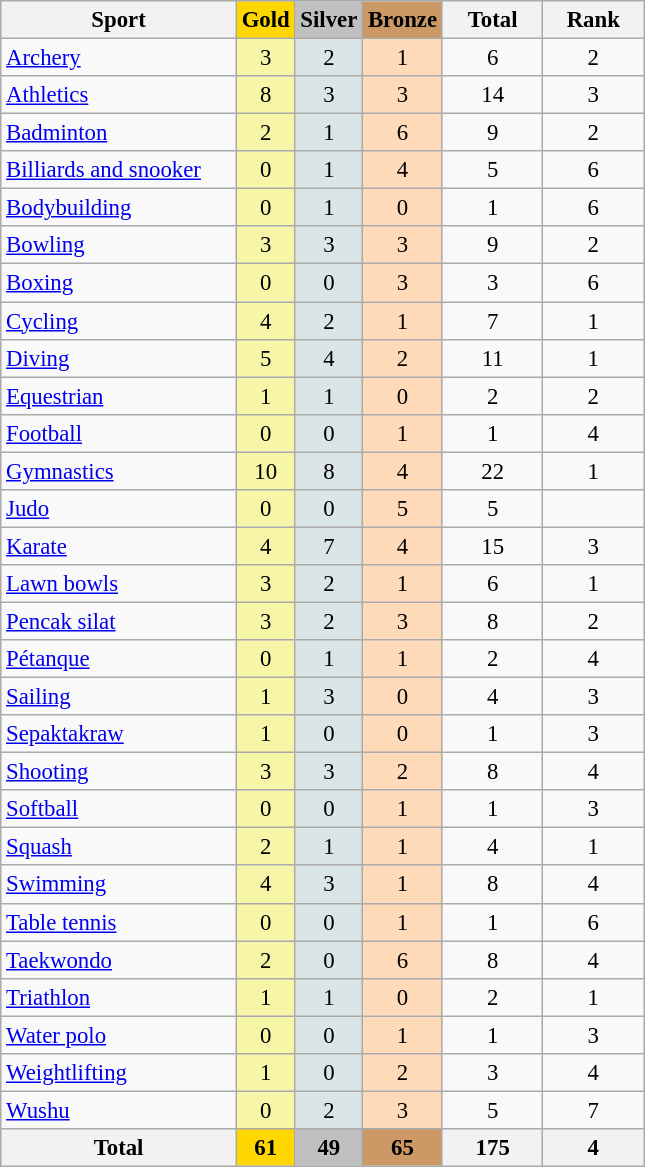<table class="wikitable sortable" style="text-align:center; font-size:95%">
<tr>
<th width=150>Sport</th>
<th style="background-color:gold; width=60;"><strong>Gold</strong></th>
<th style="background-color:silver; width=60;"><strong>Silver</strong></th>
<th style="background-color:#cc9966; width=60;"><strong>Bronze</strong></th>
<th width=60>Total</th>
<th width=60>Rank</th>
</tr>
<tr>
<td align=left> <a href='#'>Archery</a></td>
<td bgcolor=#f7f6a8>3</td>
<td bgcolor=#dce5e5>2</td>
<td bgcolor=#ffdab9>1</td>
<td>6</td>
<td>2</td>
</tr>
<tr>
<td align=left> <a href='#'>Athletics</a></td>
<td bgcolor=#f7f6a8>8</td>
<td bgcolor=#dce5e5>3</td>
<td bgcolor=#ffdab9>3</td>
<td>14</td>
<td>3</td>
</tr>
<tr>
<td align=left> <a href='#'>Badminton</a></td>
<td bgcolor=#f7f6a8>2</td>
<td bgcolor=#dce5e5>1</td>
<td bgcolor=#ffdab9>6</td>
<td>9</td>
<td>2</td>
</tr>
<tr>
<td align=left> <a href='#'>Billiards and snooker</a></td>
<td bgcolor=#f7f6a8>0</td>
<td bgcolor=#dce5e5>1</td>
<td bgcolor=#ffdab9>4</td>
<td>5</td>
<td>6</td>
</tr>
<tr>
<td align=left> <a href='#'>Bodybuilding</a></td>
<td bgcolor=#f7f6a8>0</td>
<td bgcolor=#dce5e5>1</td>
<td bgcolor=#ffdab9>0</td>
<td>1</td>
<td>6</td>
</tr>
<tr>
<td align=left> <a href='#'>Bowling</a></td>
<td bgcolor=#f7f6a8>3</td>
<td bgcolor=#dce5e5>3</td>
<td bgcolor=#ffdab9>3</td>
<td>9</td>
<td>2</td>
</tr>
<tr>
<td align=left> <a href='#'>Boxing</a></td>
<td bgcolor=#f7f6a8>0</td>
<td bgcolor=#dce5e5>0</td>
<td bgcolor=#ffdab9>3</td>
<td>3</td>
<td>6</td>
</tr>
<tr>
<td align=left> <a href='#'>Cycling</a></td>
<td bgcolor=#f7f6a8>4</td>
<td bgcolor=#dce5e5>2</td>
<td bgcolor=#ffdab9>1</td>
<td>7</td>
<td>1</td>
</tr>
<tr>
<td align=left> <a href='#'>Diving</a></td>
<td bgcolor=#f7f6a8>5</td>
<td bgcolor=#dce5e5>4</td>
<td bgcolor=#ffdab9>2</td>
<td>11</td>
<td>1</td>
</tr>
<tr>
<td align=left> <a href='#'>Equestrian</a></td>
<td bgcolor=#f7f6a8>1</td>
<td bgcolor=#dce5e5>1</td>
<td bgcolor=#ffdab9>0</td>
<td>2</td>
<td>2</td>
</tr>
<tr>
<td align=left> <a href='#'>Football</a></td>
<td bgcolor=#f7f6a8>0</td>
<td bgcolor=#dce5e5>0</td>
<td bgcolor=#ffdab9>1</td>
<td>1</td>
<td>4</td>
</tr>
<tr>
<td align=left> <a href='#'>Gymnastics</a></td>
<td bgcolor=#f7f6a8>10</td>
<td bgcolor=#dce5e5>8</td>
<td bgcolor=#ffdab9>4</td>
<td>22</td>
<td>1</td>
</tr>
<tr>
<td align=left> <a href='#'>Judo</a></td>
<td bgcolor=#f7f6a8>0</td>
<td bgcolor=#dce5e5>0</td>
<td bgcolor=#ffdab9>5</td>
<td>5</td>
<td></td>
</tr>
<tr>
<td align=left> <a href='#'>Karate</a></td>
<td bgcolor=#f7f6a8>4</td>
<td bgcolor=#dce5e5>7</td>
<td bgcolor=#ffdab9>4</td>
<td>15</td>
<td>3</td>
</tr>
<tr>
<td align=left> <a href='#'>Lawn bowls</a></td>
<td bgcolor=#f7f6a8>3</td>
<td bgcolor=#dce5e5>2</td>
<td bgcolor=#ffdab9>1</td>
<td>6</td>
<td>1</td>
</tr>
<tr>
<td align=left> <a href='#'>Pencak silat</a></td>
<td bgcolor=#f7f6a8>3</td>
<td bgcolor=#dce5e5>2</td>
<td bgcolor=#ffdab9>3</td>
<td>8</td>
<td>2</td>
</tr>
<tr>
<td align=left> <a href='#'>Pétanque</a></td>
<td bgcolor=#f7f6a8>0</td>
<td bgcolor=#dce5e5>1</td>
<td bgcolor=#ffdab9>1</td>
<td>2</td>
<td>4</td>
</tr>
<tr>
<td align=left> <a href='#'>Sailing</a></td>
<td bgcolor=#f7f6a8>1</td>
<td bgcolor=#dce5e5>3</td>
<td bgcolor=#ffdab9>0</td>
<td>4</td>
<td>3</td>
</tr>
<tr>
<td align=left> <a href='#'>Sepaktakraw</a></td>
<td bgcolor=#f7f6a8>1</td>
<td bgcolor=#dce5e5>0</td>
<td bgcolor=#ffdab9>0</td>
<td>1</td>
<td>3</td>
</tr>
<tr>
<td align=left> <a href='#'>Shooting</a></td>
<td bgcolor=#f7f6a8>3</td>
<td bgcolor=#dce5e5>3</td>
<td bgcolor=#ffdab9>2</td>
<td>8</td>
<td>4</td>
</tr>
<tr>
<td align=left> <a href='#'>Softball</a></td>
<td bgcolor=#f7f6a8>0</td>
<td bgcolor=#dce5e5>0</td>
<td bgcolor=#ffdab9>1</td>
<td>1</td>
<td>3</td>
</tr>
<tr>
<td align=left> <a href='#'>Squash</a></td>
<td bgcolor=#f7f6a8>2</td>
<td bgcolor=#dce5e5>1</td>
<td bgcolor=#ffdab9>1</td>
<td>4</td>
<td>1</td>
</tr>
<tr>
<td align=left> <a href='#'>Swimming</a></td>
<td bgcolor=#f7f6a8>4</td>
<td bgcolor=#dce5e5>3</td>
<td bgcolor=#ffdab9>1</td>
<td>8</td>
<td>4</td>
</tr>
<tr>
<td align=left> <a href='#'>Table tennis</a></td>
<td bgcolor=#f7f6a8>0</td>
<td bgcolor=#dce5e5>0</td>
<td bgcolor=#ffdab9>1</td>
<td>1</td>
<td>6</td>
</tr>
<tr>
<td align=left> <a href='#'>Taekwondo</a></td>
<td bgcolor=#f7f6a8>2</td>
<td bgcolor=#dce5e5>0</td>
<td bgcolor=#ffdab9>6</td>
<td>8</td>
<td>4</td>
</tr>
<tr>
<td align=left> <a href='#'>Triathlon</a></td>
<td bgcolor=#f7f6a8>1</td>
<td bgcolor=#dce5e5>1</td>
<td bgcolor=#ffdab9>0</td>
<td>2</td>
<td>1</td>
</tr>
<tr>
<td align=left> <a href='#'>Water polo</a></td>
<td bgcolor=#f7f6a8>0</td>
<td bgcolor=#dce5e5>0</td>
<td bgcolor=#ffdab9>1</td>
<td>1</td>
<td>3</td>
</tr>
<tr>
<td align=left> <a href='#'>Weightlifting</a></td>
<td bgcolor=#f7f6a8>1</td>
<td bgcolor=#dce5e5>0</td>
<td bgcolor=#ffdab9>2</td>
<td>3</td>
<td>4</td>
</tr>
<tr>
<td align=left> <a href='#'>Wushu</a></td>
<td bgcolor=#f7f6a8>0</td>
<td bgcolor=#dce5e5>2</td>
<td bgcolor=#ffdab9>3</td>
<td>5</td>
<td>7</td>
</tr>
<tr>
<th>Total</th>
<th style="background-color:gold; width=60;">61</th>
<th style="background-color:silver; width=60;">49</th>
<th style="background-color:#cc9966; width=60;">65</th>
<th>175</th>
<th>4</th>
</tr>
</table>
